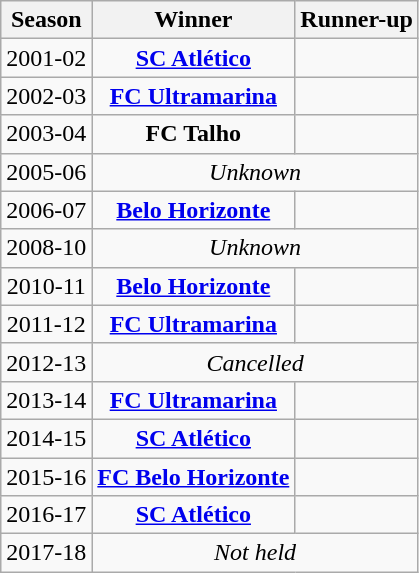<table class="wikitable" style="text-align: center; font-size:100%">
<tr>
<th>Season</th>
<th>Winner</th>
<th>Runner-up</th>
</tr>
<tr>
<td>2001-02</td>
<td><strong><a href='#'>SC Atlético</a></strong></td>
<td></td>
</tr>
<tr>
<td>2002-03</td>
<td><strong><a href='#'>FC Ultramarina</a></strong></td>
<td></td>
</tr>
<tr>
<td>2003-04</td>
<td><strong>FC Talho</strong></td>
<td></td>
</tr>
<tr>
<td>2005-06</td>
<td colspan=2><em>Unknown</em></td>
</tr>
<tr>
<td>2006-07</td>
<td><strong><a href='#'>Belo Horizonte</a></strong></td>
<td></td>
</tr>
<tr>
<td>2008-10</td>
<td colspan=2><em>Unknown</em></td>
</tr>
<tr>
<td>2010-11</td>
<td><strong><a href='#'>Belo Horizonte</a></strong></td>
<td></td>
</tr>
<tr>
<td>2011-12</td>
<td><strong><a href='#'>FC Ultramarina</a></strong></td>
<td></td>
</tr>
<tr>
<td>2012-13</td>
<td colspan=2><em>Cancelled</em></td>
</tr>
<tr>
<td>2013-14</td>
<td><strong><a href='#'>FC Ultramarina</a></strong></td>
<td></td>
</tr>
<tr>
<td>2014-15</td>
<td><strong><a href='#'>SC Atlético</a></strong></td>
<td></td>
</tr>
<tr>
<td>2015-16</td>
<td><strong><a href='#'>FC Belo Horizonte</a></strong></td>
<td></td>
</tr>
<tr>
<td>2016-17</td>
<td><strong><a href='#'>SC Atlético</a></strong></td>
<td></td>
</tr>
<tr>
<td>2017-18</td>
<td colspan=2><em>Not held</em></td>
</tr>
</table>
